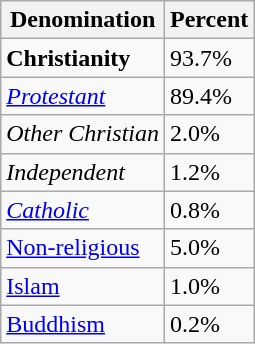<table class="wikitable">
<tr>
<th>Denomination</th>
<th>Percent</th>
</tr>
<tr>
<td><strong>Christianity</strong></td>
<td>93.7%</td>
</tr>
<tr>
<td><em><a href='#'>Protestant</a></em></td>
<td>89.4%</td>
</tr>
<tr>
<td><em>Other Christian</em></td>
<td>2.0%</td>
</tr>
<tr>
<td><em>Independent</em></td>
<td>1.2%</td>
</tr>
<tr>
<td><em><a href='#'>Catholic</a></em></td>
<td>0.8%</td>
</tr>
<tr>
<td><a href='#'>Non-religious</a></td>
<td>5.0%</td>
</tr>
<tr>
<td><a href='#'>Islam</a></td>
<td>1.0%</td>
</tr>
<tr>
<td><a href='#'>Buddhism</a></td>
<td>0.2%</td>
</tr>
</table>
